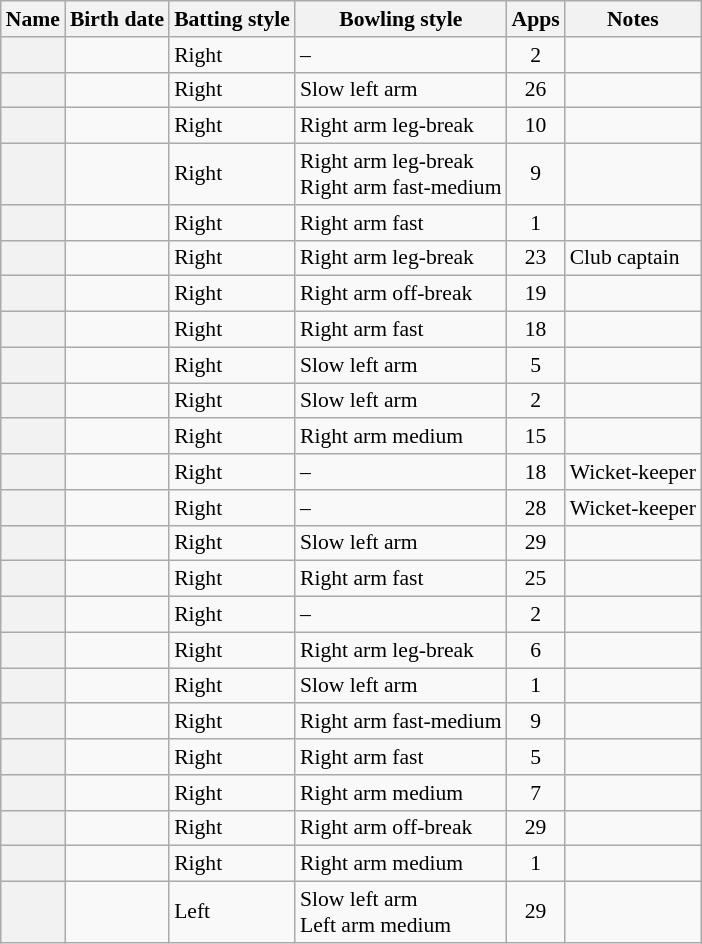<table class="wikitable sortable plainrowheaders" style="font-size:90%">
<tr>
<th scope="col">Name</th>
<th scope="col">Birth date</th>
<th scope="col">Batting style</th>
<th scope="col">Bowling style</th>
<th scope="col" style="text-align:center">Apps</th>
<th scope="col" class="unsortable">Notes</th>
</tr>
<tr>
<th scope="row"></th>
<td></td>
<td>Right</td>
<td>–</td>
<td style="text-align:center">2</td>
<td></td>
</tr>
<tr>
<th scope="row"></th>
<td></td>
<td>Right</td>
<td>Slow left arm</td>
<td style="text-align:center">26</td>
<td></td>
</tr>
<tr>
<th scope="row"></th>
<td></td>
<td>Right</td>
<td>Right arm leg-break</td>
<td style="text-align:center">10</td>
<td></td>
</tr>
<tr>
<th scope="row"></th>
<td></td>
<td>Right</td>
<td>Right arm leg-break<br>Right arm fast-medium</td>
<td style="text-align:center">9</td>
<td></td>
</tr>
<tr>
<th scope="row"></th>
<td></td>
<td>Right</td>
<td>Right arm fast</td>
<td style="text-align:center">1</td>
<td></td>
</tr>
<tr>
<th scope="row"></th>
<td></td>
<td>Right</td>
<td>Right arm leg-break</td>
<td style="text-align:center">23</td>
<td>Club captain</td>
</tr>
<tr>
<th scope="row"></th>
<td></td>
<td>Right</td>
<td>Right arm off-break</td>
<td style="text-align:center">19</td>
<td></td>
</tr>
<tr>
<th scope="row"></th>
<td></td>
<td>Right</td>
<td>Right arm fast</td>
<td style="text-align:center">18</td>
<td></td>
</tr>
<tr>
<th scope="row"></th>
<td></td>
<td>Right</td>
<td>Slow left arm</td>
<td style="text-align:center">5</td>
<td></td>
</tr>
<tr>
<th scope="row"></th>
<td></td>
<td>Right</td>
<td>Slow left arm</td>
<td style="text-align:center">2</td>
<td></td>
</tr>
<tr>
<th scope="row"></th>
<td></td>
<td>Right</td>
<td>Right arm medium</td>
<td style="text-align:center">15</td>
<td></td>
</tr>
<tr>
<th scope="row"></th>
<td></td>
<td>Right</td>
<td>–</td>
<td style="text-align:center">18</td>
<td>Wicket-keeper</td>
</tr>
<tr>
<th scope="row"></th>
<td></td>
<td>Right</td>
<td>–</td>
<td style="text-align:center">28</td>
<td>Wicket-keeper</td>
</tr>
<tr>
<th scope="row"></th>
<td></td>
<td>Right</td>
<td>Slow left arm</td>
<td style="text-align:center">29</td>
<td></td>
</tr>
<tr>
<th scope="row"></th>
<td></td>
<td>Right</td>
<td>Right arm fast</td>
<td style="text-align:center">25</td>
<td></td>
</tr>
<tr>
<th scope="row"></th>
<td></td>
<td>Right</td>
<td>–</td>
<td style="text-align:center">2</td>
<td></td>
</tr>
<tr>
<th scope="row"></th>
<td></td>
<td>Right</td>
<td>Right arm leg-break</td>
<td style="text-align:center">6</td>
<td></td>
</tr>
<tr>
<th scope="row"></th>
<td></td>
<td>Right</td>
<td>Slow left arm</td>
<td style="text-align:center">1</td>
<td></td>
</tr>
<tr>
<th scope="row"></th>
<td></td>
<td>Right</td>
<td>Right arm fast-medium</td>
<td style="text-align:center">9</td>
<td></td>
</tr>
<tr>
<th scope="row"></th>
<td></td>
<td>Right</td>
<td>Right arm fast</td>
<td style="text-align:center">5</td>
<td></td>
</tr>
<tr>
<th scope="row"></th>
<td></td>
<td>Right</td>
<td>Right arm medium</td>
<td style="text-align:center">7</td>
<td></td>
</tr>
<tr>
<th scope="row"></th>
<td></td>
<td>Right</td>
<td>Right arm off-break</td>
<td style="text-align:center">29</td>
<td></td>
</tr>
<tr>
<th scope="row"></th>
<td></td>
<td>Right</td>
<td>Right arm medium</td>
<td style="text-align:center">1</td>
<td></td>
</tr>
<tr>
<th scope="row"></th>
<td></td>
<td>Left</td>
<td>Slow left arm<br>Left arm medium</td>
<td style="text-align:center">29</td>
<td></td>
</tr>
</table>
